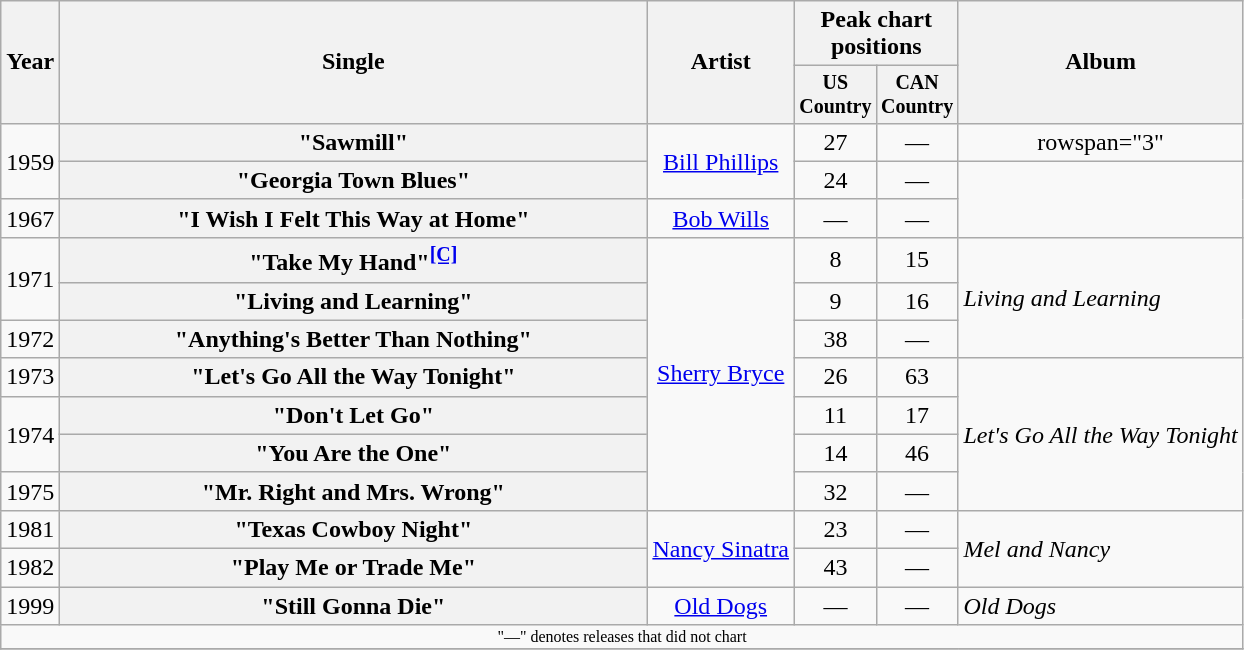<table class="wikitable plainrowheaders" style="text-align:center;">
<tr>
<th rowspan="2">Year</th>
<th rowspan="2" style="width:24em;">Single</th>
<th rowspan="2">Artist</th>
<th colspan="2">Peak chart<br>positions</th>
<th rowspan="2">Album</th>
</tr>
<tr style="font-size:smaller;">
<th width="45">US Country<br></th>
<th width="45">CAN Country<br></th>
</tr>
<tr>
<td rowspan="2">1959</td>
<th scope="row">"Sawmill"</th>
<td rowspan="2"><a href='#'>Bill Phillips</a></td>
<td>27</td>
<td>—</td>
<td>rowspan="3" </td>
</tr>
<tr>
<th scope="row">"Georgia Town Blues"</th>
<td>24</td>
<td>—</td>
</tr>
<tr>
<td>1967</td>
<th scope="row">"I Wish I Felt This Way at Home"</th>
<td><a href='#'>Bob Wills</a></td>
<td>—</td>
<td>—</td>
</tr>
<tr>
<td rowspan="2">1971</td>
<th scope="row">"Take My Hand"<sup><span></span><a href='#'><strong>[C]</strong></a></sup></th>
<td rowspan="7"><a href='#'>Sherry Bryce</a></td>
<td>8</td>
<td>15</td>
<td align="left" rowspan="3"><em>Living and Learning</em></td>
</tr>
<tr>
<th scope="row">"Living and Learning"</th>
<td>9</td>
<td>16</td>
</tr>
<tr>
<td>1972</td>
<th scope="row">"Anything's Better Than Nothing"</th>
<td>38</td>
<td>—</td>
</tr>
<tr>
<td>1973</td>
<th scope="row">"Let's Go All the Way Tonight"</th>
<td>26</td>
<td>63</td>
<td align="left" rowspan="4"><em>Let's Go All the Way Tonight</em></td>
</tr>
<tr>
<td rowspan="2">1974</td>
<th scope="row">"Don't Let Go"</th>
<td>11</td>
<td>17</td>
</tr>
<tr>
<th scope="row">"You Are the One"</th>
<td>14</td>
<td>46</td>
</tr>
<tr>
<td>1975</td>
<th scope="row">"Mr. Right and Mrs. Wrong"</th>
<td>32</td>
<td>—</td>
</tr>
<tr>
<td>1981</td>
<th scope="row">"Texas Cowboy Night"</th>
<td rowspan="2"><a href='#'>Nancy Sinatra</a></td>
<td>23</td>
<td>—</td>
<td align="left" rowspan="2"><em>Mel and Nancy</em></td>
</tr>
<tr>
<td>1982</td>
<th scope="row">"Play Me or Trade Me"</th>
<td>43</td>
<td>—</td>
</tr>
<tr>
<td>1999</td>
<th scope="row">"Still Gonna Die"</th>
<td><a href='#'>Old Dogs</a></td>
<td>—</td>
<td>—</td>
<td align="left"><em>Old Dogs</em></td>
</tr>
<tr>
<td colspan="7" style="font-size:8pt">"—" denotes releases that did not chart</td>
</tr>
<tr>
</tr>
</table>
